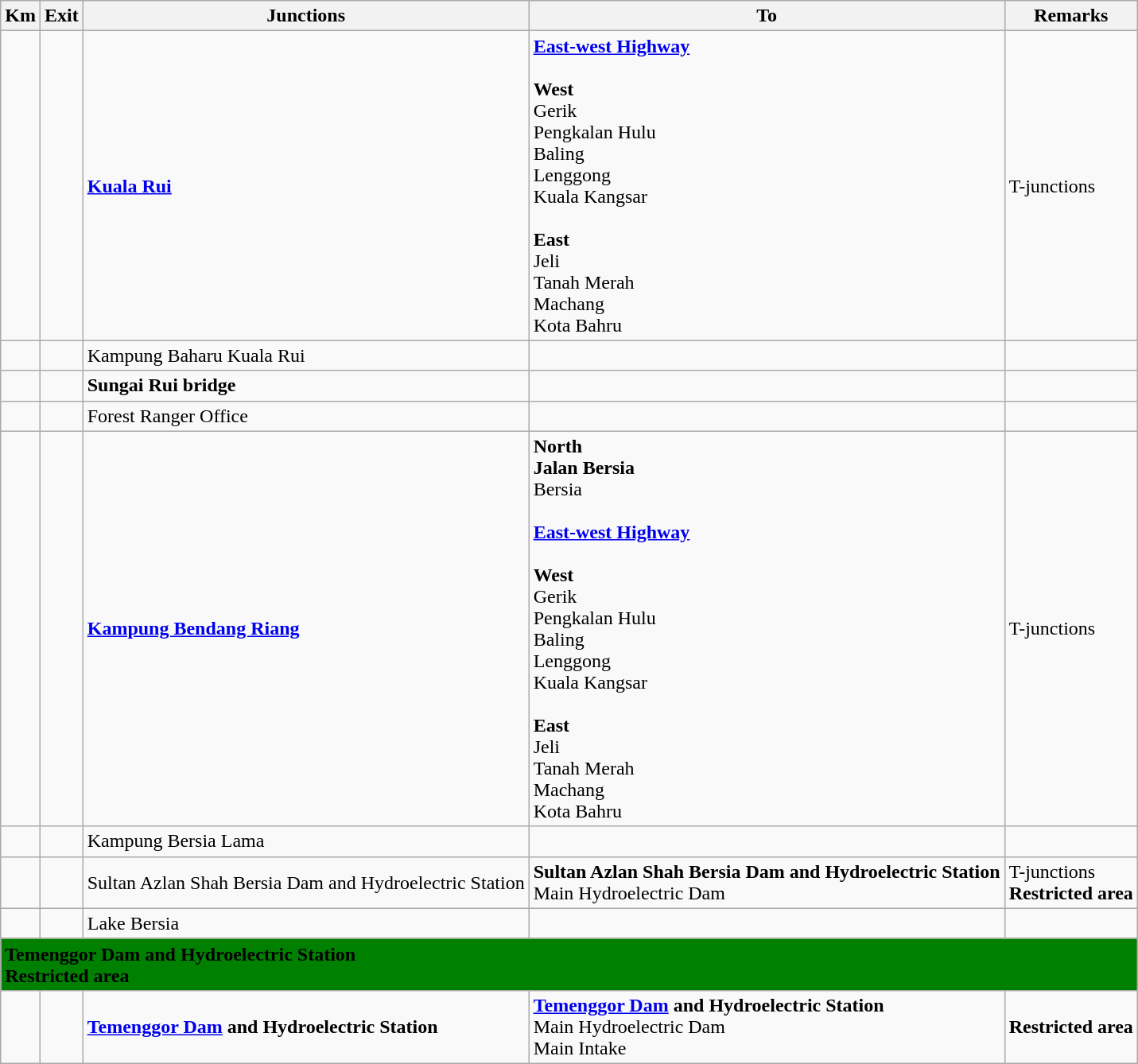<table class="wikitable">
<tr>
<th>Km</th>
<th>Exit</th>
<th>Junctions</th>
<th>To</th>
<th>Remarks</th>
</tr>
<tr>
<td></td>
<td></td>
<td><strong><a href='#'>Kuala Rui</a></strong></td>
<td>  <strong><a href='#'>East-west Highway</a></strong><br><br><strong>West</strong><br>  Gerik<br> Pengkalan Hulu<br> Baling<br> Lenggong<br> Kuala Kangsar<br><br><strong>East</strong><br>  Jeli<br>  Tanah Merah<br>  Machang<br> Kota Bahru</td>
<td>T-junctions</td>
</tr>
<tr>
<td></td>
<td></td>
<td>Kampung Baharu Kuala Rui</td>
<td></td>
<td></td>
</tr>
<tr>
<td></td>
<td></td>
<td><strong>Sungai Rui bridge</strong></td>
<td></td>
<td></td>
</tr>
<tr>
<td></td>
<td></td>
<td>Forest Ranger Office</td>
<td></td>
<td></td>
</tr>
<tr>
<td></td>
<td></td>
<td><strong><a href='#'>Kampung Bendang Riang</a></strong></td>
<td><strong>North</strong><br><strong>Jalan Bersia</strong><br>Bersia<br><br>  <strong><a href='#'>East-west Highway</a></strong><br><br><strong>West</strong><br>  Gerik<br> Pengkalan Hulu<br> Baling<br> Lenggong<br> Kuala Kangsar<br><br><strong>East</strong><br>  Jeli<br>  Tanah Merah<br>  Machang<br> Kota Bahru</td>
<td>T-junctions</td>
</tr>
<tr>
<td></td>
<td></td>
<td>Kampung Bersia Lama</td>
<td></td>
<td></td>
</tr>
<tr>
<td></td>
<td></td>
<td>Sultan Azlan Shah Bersia Dam and Hydroelectric Station</td>
<td><strong>Sultan Azlan Shah Bersia Dam and Hydroelectric Station</strong><br>Main Hydroelectric Dam</td>
<td>T-junctions<br><strong><span>Restricted area</span></strong></td>
</tr>
<tr>
<td></td>
<td></td>
<td>Lake Bersia</td>
<td> </td>
<td></td>
</tr>
<tr>
<td style="width:600px" colspan="6" style="text-align:center" bgcolor="green"><strong><span>Temenggor Dam and Hydroelectric Station</span></strong><br><strong><span>Restricted area</span></strong></td>
</tr>
<tr>
<td></td>
<td></td>
<td><strong><a href='#'>Temenggor Dam</a> and Hydroelectric Station</strong></td>
<td><strong><a href='#'>Temenggor Dam</a> and Hydroelectric Station</strong><br>Main Hydroelectric Dam<br>Main Intake</td>
<td><strong><span>Restricted area</span></strong></td>
</tr>
</table>
